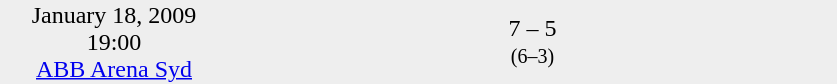<table style="background:#eee;" cellspacing="0">
<tr style="text-align:center;">
<td width=150>January 18, 2009<br>19:00<br><a href='#'>ABB Arena Syd</a></td>
<td style="width:150px; text-align:right;"><strong></strong></td>
<td width=100>7 – 5 <br><small>(6–3)</small></td>
<td style="width:150px; text-align:left;"></td>
</tr>
</table>
